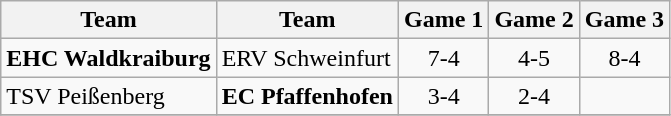<table class="wikitable">
<tr>
<th>Team</th>
<th>Team</th>
<th>Game 1</th>
<th>Game 2</th>
<th>Game 3</th>
</tr>
<tr>
<td><strong>EHC Waldkraiburg</strong></td>
<td>ERV Schweinfurt</td>
<td align="center">7-4</td>
<td align="center">4-5</td>
<td align="center">8-4</td>
</tr>
<tr>
<td>TSV Peißenberg</td>
<td><strong>EC Pfaffenhofen</strong></td>
<td align="center">3-4</td>
<td align="center">2-4</td>
<td align="center"></td>
</tr>
<tr>
</tr>
</table>
